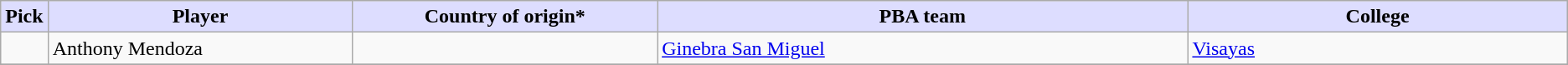<table class="wikitable">
<tr>
<th style="background:#DDDDFF;">Pick</th>
<th style="background:#DDDDFF;" width="20%">Player</th>
<th style="background:#DDDDFF;" width="20%">Country of origin*</th>
<th style="background:#DDDDFF;" width="35%">PBA team</th>
<th style="background:#DDDDFF;" width="25%">College</th>
</tr>
<tr>
<td align=center></td>
<td>Anthony Mendoza</td>
<td></td>
<td><a href='#'>Ginebra San Miguel</a></td>
<td><a href='#'>Visayas</a></td>
</tr>
<tr>
</tr>
</table>
